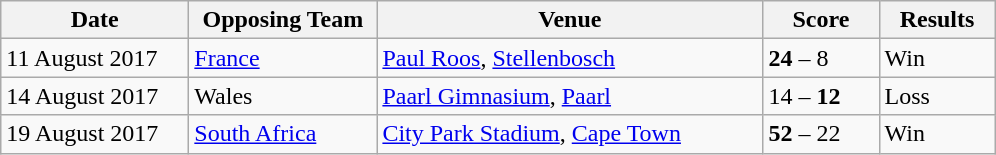<table class="wikitable" style="text-left;">
<tr>
<th style="width:118px">Date</th>
<th style="width:118px">Opposing Team</th>
<th style="width:250px">Venue</th>
<th style="width:70px">Score</th>
<th style="width:70px">Results</th>
</tr>
<tr>
<td>11 August 2017</td>
<td> <a href='#'>France</a></td>
<td><a href='#'>Paul Roos</a>, <a href='#'>Stellenbosch</a></td>
<td><strong>24</strong> – 8 </td>
<td>Win</td>
</tr>
<tr>
<td>14 August 2017</td>
<td> Wales</td>
<td><a href='#'>Paarl Gimnasium</a>, <a href='#'>Paarl</a></td>
<td>14 – <strong>12</strong> </td>
<td>Loss</td>
</tr>
<tr>
<td>19 August 2017</td>
<td> <a href='#'>South Africa</a></td>
<td><a href='#'>City Park Stadium</a>, <a href='#'>Cape Town</a></td>
<td><strong>52</strong> – 22 </td>
<td>Win</td>
</tr>
</table>
